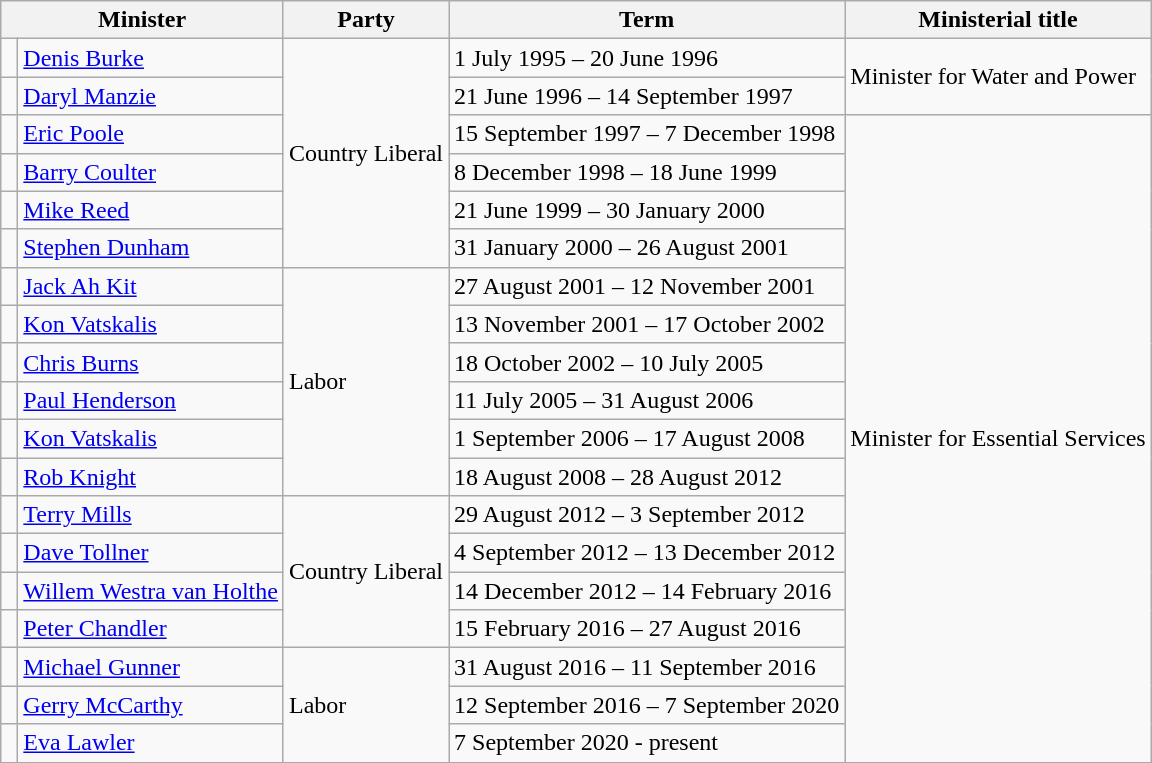<table class="sortable wikitable">
<tr>
<th colspan=2>Minister</th>
<th>Party</th>
<th>Term </th>
<th>Ministerial title</th>
</tr>
<tr>
<td> </td>
<td><a href='#'>Denis Burke</a></td>
<td rowspan="6">Country Liberal</td>
<td>1 July 1995 – 20 June 1996</td>
<td rowspan="2">Minister for Water and Power</td>
</tr>
<tr>
<td> </td>
<td><a href='#'>Daryl Manzie</a></td>
<td>21 June 1996 – 14 September 1997</td>
</tr>
<tr>
<td> </td>
<td><a href='#'>Eric Poole</a></td>
<td>15 September 1997 – 7 December 1998</td>
<td rowspan="17">Minister for Essential Services</td>
</tr>
<tr>
<td> </td>
<td><a href='#'>Barry Coulter</a></td>
<td>8 December 1998 – 18 June 1999</td>
</tr>
<tr>
<td> </td>
<td><a href='#'>Mike Reed</a></td>
<td>21 June 1999 – 30 January 2000</td>
</tr>
<tr>
<td> </td>
<td><a href='#'>Stephen Dunham</a></td>
<td>31 January 2000 – 26 August 2001</td>
</tr>
<tr>
<td> </td>
<td><a href='#'>Jack Ah Kit</a></td>
<td rowspan="6">Labor</td>
<td>27 August 2001 – 12 November 2001</td>
</tr>
<tr>
<td> </td>
<td><a href='#'>Kon Vatskalis</a></td>
<td>13 November 2001 – 17 October 2002</td>
</tr>
<tr>
<td> </td>
<td><a href='#'>Chris Burns</a></td>
<td>18 October 2002 – 10 July 2005</td>
</tr>
<tr>
<td> </td>
<td><a href='#'>Paul Henderson</a></td>
<td>11 July 2005 – 31 August 2006</td>
</tr>
<tr>
<td> </td>
<td><a href='#'>Kon Vatskalis</a></td>
<td>1 September 2006 – 17 August 2008</td>
</tr>
<tr>
<td> </td>
<td><a href='#'>Rob Knight</a></td>
<td>18 August 2008 – 28 August 2012</td>
</tr>
<tr>
<td> </td>
<td><a href='#'>Terry Mills</a></td>
<td rowspan="4">Country Liberal</td>
<td>29 August 2012 – 3 September 2012</td>
</tr>
<tr>
<td> </td>
<td><a href='#'>Dave Tollner</a></td>
<td>4 September 2012 – 13 December 2012</td>
</tr>
<tr>
<td> </td>
<td><a href='#'>Willem Westra van Holthe</a></td>
<td>14 December 2012 – 14 February 2016</td>
</tr>
<tr>
<td> </td>
<td><a href='#'>Peter Chandler</a></td>
<td>15 February 2016 – 27 August 2016</td>
</tr>
<tr>
<td> </td>
<td><a href='#'>Michael Gunner</a></td>
<td rowspan="3">Labor</td>
<td>31 August 2016 – 11 September 2016</td>
</tr>
<tr>
<td> </td>
<td><a href='#'>Gerry McCarthy</a></td>
<td>12 September 2016 – 7 September 2020</td>
</tr>
<tr>
<td> </td>
<td><a href='#'>Eva Lawler</a></td>
<td>7 September 2020 - present</td>
</tr>
<tr>
</tr>
</table>
